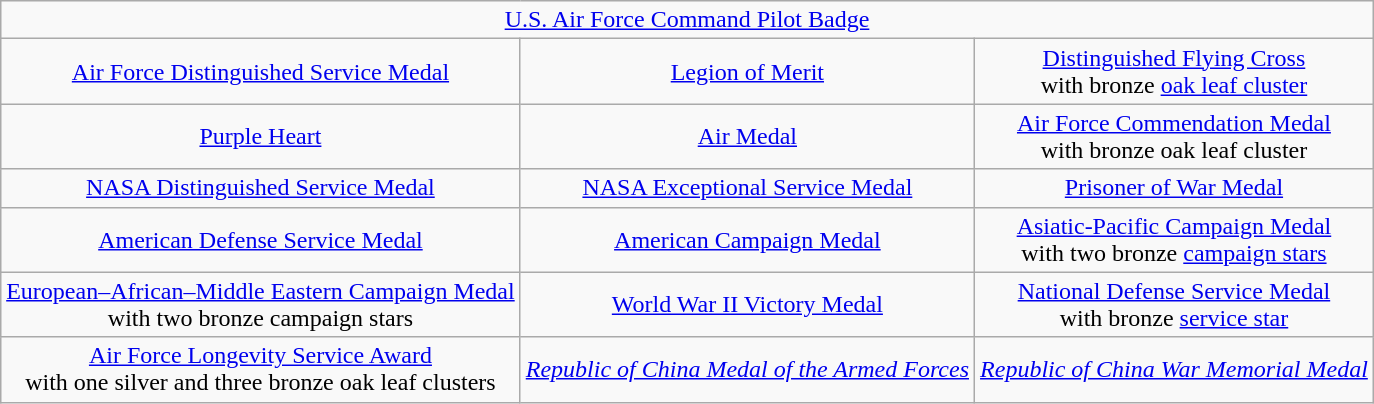<table class="wikitable" style="margin:1em auto; text-align:center;">
<tr>
<td colspan="3"><a href='#'>U.S. Air Force Command Pilot Badge</a></td>
</tr>
<tr>
<td><a href='#'>Air Force Distinguished Service Medal</a></td>
<td><a href='#'>Legion of Merit</a></td>
<td><a href='#'>Distinguished Flying Cross</a><br>with bronze <a href='#'>oak leaf cluster</a></td>
</tr>
<tr>
<td><a href='#'>Purple Heart</a></td>
<td><a href='#'>Air Medal</a></td>
<td><a href='#'>Air Force Commendation Medal</a><br>with bronze oak leaf cluster</td>
</tr>
<tr>
<td><a href='#'>NASA Distinguished Service Medal</a></td>
<td><a href='#'>NASA Exceptional Service Medal</a></td>
<td><a href='#'>Prisoner of War Medal</a></td>
</tr>
<tr>
<td><a href='#'>American Defense Service Medal</a></td>
<td><a href='#'>American Campaign Medal</a></td>
<td><a href='#'>Asiatic-Pacific Campaign Medal</a><br>with two bronze <a href='#'>campaign stars</a></td>
</tr>
<tr>
<td><a href='#'>European–African–Middle Eastern Campaign Medal</a><br>with two bronze campaign stars</td>
<td><a href='#'>World War II Victory Medal</a></td>
<td><a href='#'>National Defense Service Medal</a><br>with bronze <a href='#'>service star</a></td>
</tr>
<tr>
<td><a href='#'>Air Force Longevity Service Award</a><br>with one silver and three bronze oak leaf clusters</td>
<td><em><a href='#'>Republic of China Medal of the Armed Forces</a></em></td>
<td><em><a href='#'>Republic of China War Memorial Medal</a></em></td>
</tr>
</table>
